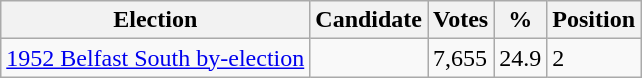<table class="wikitable sortable">
<tr>
<th>Election</th>
<th>Candidate</th>
<th>Votes</th>
<th>%</th>
<th>Position</th>
</tr>
<tr>
<td><a href='#'>1952 Belfast South by-election</a></td>
<td></td>
<td>7,655</td>
<td>24.9</td>
<td>2</td>
</tr>
</table>
